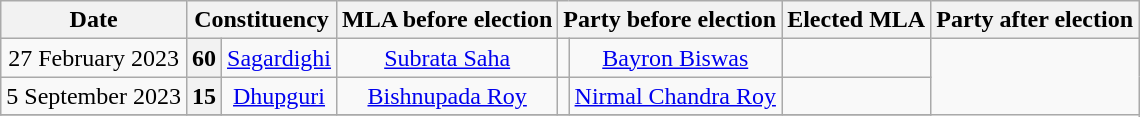<table class="wikitable sortable" style="text-align:center;">
<tr>
<th>Date</th>
<th colspan="2">Constituency</th>
<th>MLA before election</th>
<th colspan="2">Party before election</th>
<th>Elected MLA</th>
<th colspan="2">Party after election</th>
</tr>
<tr>
<td>27 February 2023</td>
<th>60</th>
<td><a href='#'>Sagardighi</a></td>
<td><a href='#'>Subrata Saha</a></td>
<td></td>
<td><a href='#'>Bayron Biswas</a></td>
<td></td>
</tr>
<tr>
<td>5 September 2023</td>
<th>15</th>
<td><a href='#'>Dhupguri</a></td>
<td><a href='#'>Bishnupada Roy</a></td>
<td></td>
<td><a href='#'>Nirmal Chandra Roy</a></td>
<td></td>
</tr>
<tr>
</tr>
</table>
